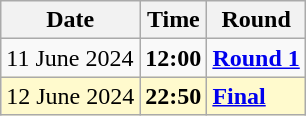<table class="wikitable">
<tr>
<th>Date</th>
<th>Time</th>
<th>Round</th>
</tr>
<tr>
<td>11 June 2024</td>
<td><strong>12:00</strong></td>
<td><strong><a href='#'>Round 1</a></strong></td>
</tr>
<tr style=background:lemonchiffon>
<td>12 June 2024</td>
<td><strong>22:50</strong></td>
<td><strong><a href='#'>Final</a></strong></td>
</tr>
</table>
